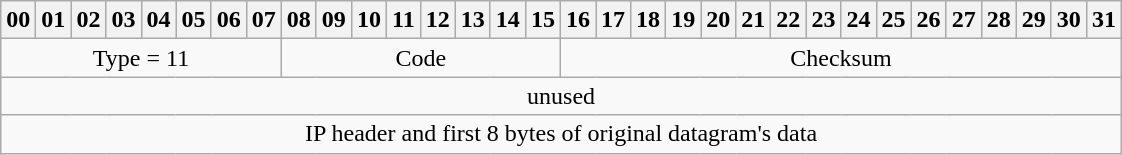<table class="wikitable">
<tr>
<th>00</th>
<th>01</th>
<th>02</th>
<th>03</th>
<th>04</th>
<th>05</th>
<th>06</th>
<th>07</th>
<th>08</th>
<th>09</th>
<th>10</th>
<th>11</th>
<th>12</th>
<th>13</th>
<th>14</th>
<th>15</th>
<th>16</th>
<th>17</th>
<th>18</th>
<th>19</th>
<th>20</th>
<th>21</th>
<th>22</th>
<th>23</th>
<th>24</th>
<th>25</th>
<th>26</th>
<th>27</th>
<th>28</th>
<th>29</th>
<th>30</th>
<th>31</th>
</tr>
<tr style="text-align:center;">
<td colspan="8">Type = 11</td>
<td colspan="8">Code</td>
<td colspan="16">Checksum</td>
</tr>
<tr>
<td colspan="32" style="text-align:center;">unused</td>
</tr>
<tr>
<td colspan="32" style="text-align:center;">IP header and first 8 bytes of original datagram's data</td>
</tr>
</table>
